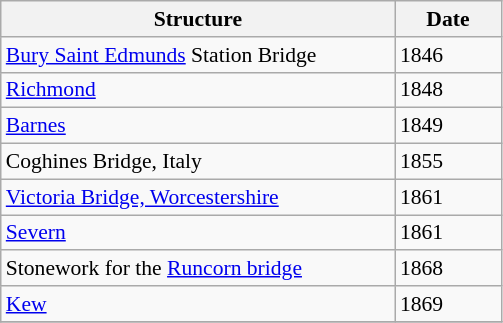<table class="wikitable" style="font-size: 90%;">
<tr>
<th style="width:256px">Structure</th>
<th style="width:64px">Date</th>
</tr>
<tr>
<td><a href='#'>Bury Saint Edmunds</a> Station Bridge</td>
<td>1846</td>
</tr>
<tr>
<td><a href='#'>Richmond</a></td>
<td>1848</td>
</tr>
<tr>
<td><a href='#'>Barnes</a></td>
<td>1849</td>
</tr>
<tr>
<td>Coghines Bridge, Italy</td>
<td>1855</td>
</tr>
<tr>
<td><a href='#'>Victoria Bridge, Worcestershire</a></td>
<td>1861</td>
</tr>
<tr>
<td><a href='#'>Severn</a></td>
<td>1861</td>
</tr>
<tr>
<td>Stonework for the <a href='#'>Runcorn bridge</a></td>
<td>1868</td>
</tr>
<tr>
<td><a href='#'>Kew</a></td>
<td>1869</td>
</tr>
<tr>
</tr>
</table>
